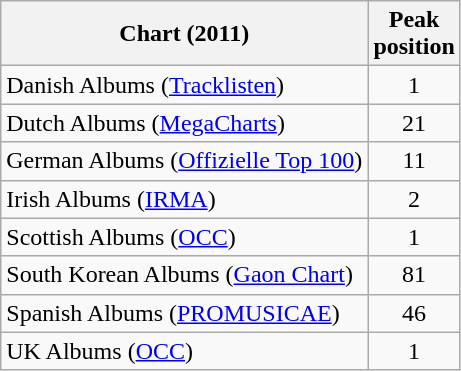<table class="wikitable sortable">
<tr>
<th>Chart (2011)</th>
<th>Peak<br>position</th>
</tr>
<tr>
<td>Danish Albums (<a href='#'>Tracklisten</a>)</td>
<td style="text-align:center;">1</td>
</tr>
<tr>
<td>Dutch Albums (<a href='#'>MegaCharts</a>)</td>
<td style="text-align:center;">21</td>
</tr>
<tr>
<td>German Albums (<a href='#'>Offizielle Top 100</a>)</td>
<td style="text-align:center;">11</td>
</tr>
<tr>
<td>Irish Albums (<a href='#'>IRMA</a>)</td>
<td style="text-align:center;">2</td>
</tr>
<tr>
<td>Scottish Albums (<a href='#'>OCC</a>)</td>
<td style="text-align:center;">1</td>
</tr>
<tr>
<td>South Korean Albums (<a href='#'>Gaon Chart</a>)</td>
<td style="text-align:center;">81</td>
</tr>
<tr>
<td>Spanish Albums (<a href='#'>PROMUSICAE</a>)</td>
<td style="text-align:center;">46</td>
</tr>
<tr>
<td>UK Albums (<a href='#'>OCC</a>)</td>
<td style="text-align:center;">1</td>
</tr>
</table>
